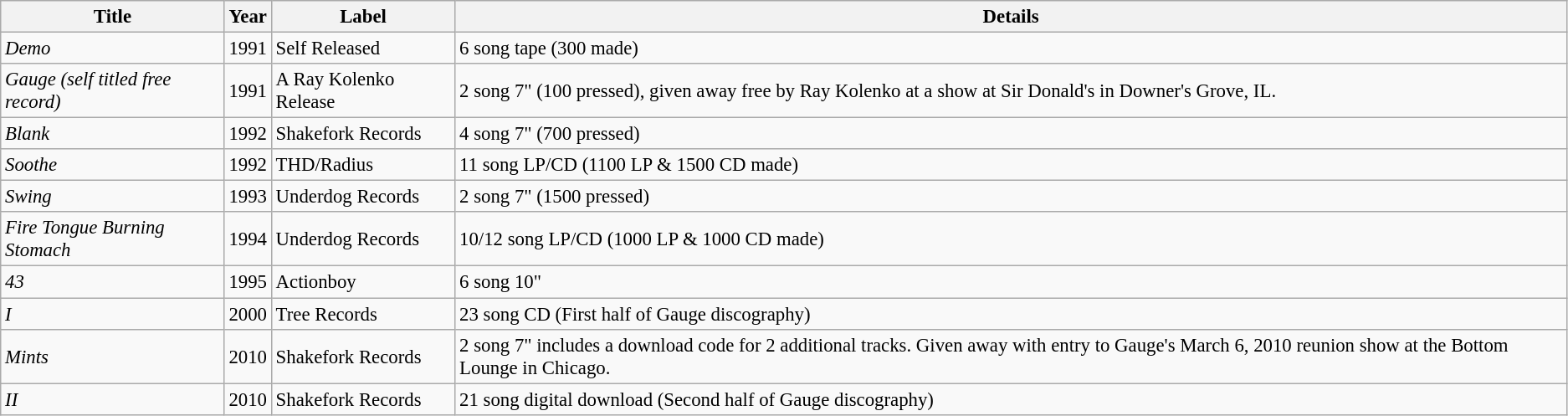<table class="wikitable" style="font-size: 95%;">
<tr>
<th>Title</th>
<th>Year</th>
<th>Label</th>
<th>Details</th>
</tr>
<tr>
<td><em>Demo</em></td>
<td>1991</td>
<td>Self Released</td>
<td>6 song tape (300 made)</td>
</tr>
<tr>
<td><em>Gauge (self titled free record)</em></td>
<td>1991</td>
<td>A Ray Kolenko Release</td>
<td>2 song 7" (100 pressed), given away free by Ray Kolenko at a show at Sir Donald's in Downer's Grove, IL.</td>
</tr>
<tr>
<td><em>Blank</em></td>
<td>1992</td>
<td>Shakefork Records</td>
<td>4 song 7" (700 pressed)</td>
</tr>
<tr>
<td><em>Soothe</em></td>
<td>1992</td>
<td>THD/Radius</td>
<td>11 song LP/CD (1100 LP & 1500 CD made)</td>
</tr>
<tr>
<td><em>Swing</em></td>
<td>1993</td>
<td>Underdog Records</td>
<td>2 song 7" (1500 pressed)</td>
</tr>
<tr>
<td><em>Fire Tongue Burning Stomach</em></td>
<td>1994</td>
<td>Underdog Records</td>
<td>10/12 song LP/CD (1000 LP & 1000 CD made)</td>
</tr>
<tr>
<td><em>43</em></td>
<td>1995</td>
<td>Actionboy</td>
<td>6 song 10"</td>
</tr>
<tr>
<td><em>I</em></td>
<td>2000</td>
<td>Tree Records</td>
<td>23 song CD (First half of Gauge discography)</td>
</tr>
<tr>
<td><em>Mints</em></td>
<td>2010</td>
<td>Shakefork Records</td>
<td>2 song 7" includes a download code for 2 additional tracks.  Given away with entry to Gauge's March 6, 2010 reunion show at the Bottom Lounge in Chicago.</td>
</tr>
<tr>
<td><em>II</em></td>
<td>2010</td>
<td>Shakefork Records</td>
<td>21 song digital download (Second half of Gauge discography)</td>
</tr>
</table>
